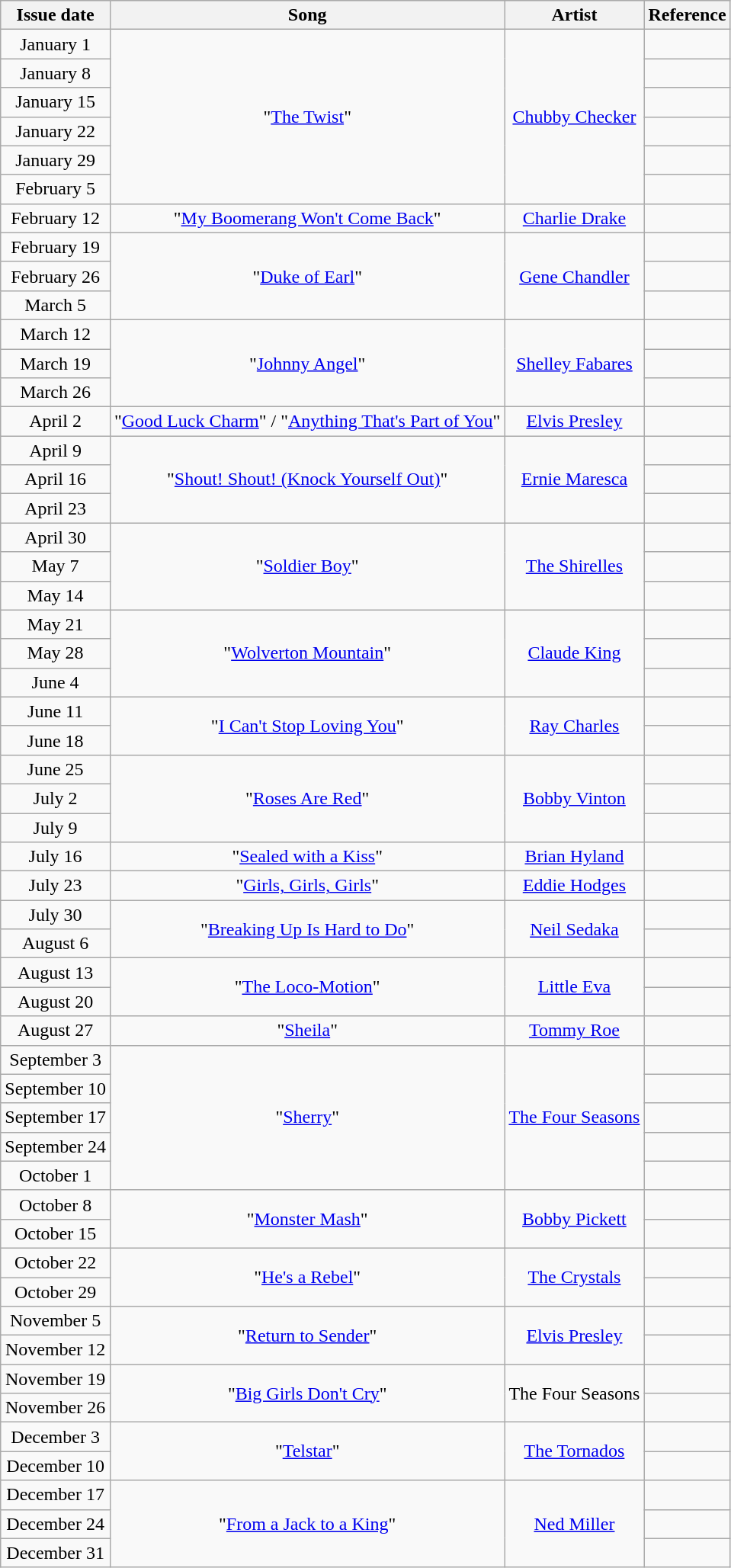<table class="wikitable" style="text-align: center;">
<tr>
<th>Issue date</th>
<th>Song</th>
<th>Artist</th>
<th>Reference</th>
</tr>
<tr>
<td>January 1</td>
<td rowspan="6">"<a href='#'>The Twist</a>"</td>
<td rowspan="6"><a href='#'>Chubby Checker</a></td>
<td></td>
</tr>
<tr>
<td>January 8</td>
<td></td>
</tr>
<tr>
<td>January 15</td>
<td></td>
</tr>
<tr>
<td>January 22</td>
<td></td>
</tr>
<tr>
<td>January 29</td>
<td></td>
</tr>
<tr>
<td>February 5</td>
<td></td>
</tr>
<tr>
<td>February 12</td>
<td>"<a href='#'>My Boomerang Won't Come Back</a>"</td>
<td><a href='#'>Charlie Drake</a></td>
<td></td>
</tr>
<tr>
<td>February 19</td>
<td rowspan="3">"<a href='#'>Duke of Earl</a>"</td>
<td rowspan="3"><a href='#'>Gene Chandler</a></td>
<td></td>
</tr>
<tr>
<td>February 26</td>
<td></td>
</tr>
<tr>
<td>March 5</td>
<td></td>
</tr>
<tr>
<td>March 12</td>
<td rowspan="3">"<a href='#'>Johnny Angel</a>"</td>
<td rowspan="3"><a href='#'>Shelley Fabares</a></td>
<td></td>
</tr>
<tr>
<td>March 19</td>
<td></td>
</tr>
<tr>
<td>March 26</td>
<td></td>
</tr>
<tr>
<td>April 2</td>
<td>"<a href='#'>Good Luck Charm</a>" / "<a href='#'>Anything That's Part of You</a>"</td>
<td><a href='#'>Elvis Presley</a></td>
<td></td>
</tr>
<tr>
<td>April 9</td>
<td rowspan="3">"<a href='#'>Shout! Shout! (Knock Yourself Out)</a>"</td>
<td rowspan="3"><a href='#'>Ernie Maresca</a></td>
<td></td>
</tr>
<tr>
<td>April 16</td>
<td></td>
</tr>
<tr>
<td>April 23</td>
<td></td>
</tr>
<tr>
<td>April 30</td>
<td rowspan="3">"<a href='#'>Soldier Boy</a>"</td>
<td rowspan="3"><a href='#'>The Shirelles</a></td>
<td></td>
</tr>
<tr>
<td>May 7</td>
<td></td>
</tr>
<tr>
<td>May 14</td>
<td></td>
</tr>
<tr>
<td>May 21</td>
<td rowspan="3">"<a href='#'>Wolverton Mountain</a>"</td>
<td rowspan="3"><a href='#'>Claude King</a></td>
<td></td>
</tr>
<tr>
<td>May 28</td>
<td></td>
</tr>
<tr>
<td>June 4</td>
<td></td>
</tr>
<tr>
<td>June 11</td>
<td rowspan="2">"<a href='#'>I Can't Stop Loving You</a>"</td>
<td rowspan="2"><a href='#'>Ray Charles</a></td>
<td></td>
</tr>
<tr>
<td>June 18</td>
<td></td>
</tr>
<tr>
<td>June 25</td>
<td rowspan="3">"<a href='#'>Roses Are Red</a>"</td>
<td rowspan="3"><a href='#'>Bobby Vinton</a></td>
<td></td>
</tr>
<tr>
<td>July 2</td>
<td></td>
</tr>
<tr>
<td>July 9</td>
<td></td>
</tr>
<tr>
<td>July 16</td>
<td>"<a href='#'>Sealed with a Kiss</a>"</td>
<td><a href='#'>Brian Hyland</a></td>
<td></td>
</tr>
<tr>
<td>July 23</td>
<td>"<a href='#'>Girls, Girls, Girls</a>"</td>
<td><a href='#'>Eddie Hodges</a></td>
<td></td>
</tr>
<tr>
<td>July 30</td>
<td rowspan="2">"<a href='#'>Breaking Up Is Hard to Do</a>"</td>
<td rowspan="2"><a href='#'>Neil Sedaka</a></td>
<td></td>
</tr>
<tr>
<td>August 6</td>
<td></td>
</tr>
<tr>
<td>August 13</td>
<td rowspan="2">"<a href='#'>The Loco-Motion</a>"</td>
<td rowspan="2"><a href='#'>Little Eva</a></td>
<td></td>
</tr>
<tr>
<td>August 20</td>
<td></td>
</tr>
<tr>
<td>August 27</td>
<td>"<a href='#'>Sheila</a>"</td>
<td><a href='#'>Tommy Roe</a></td>
<td></td>
</tr>
<tr>
<td>September 3</td>
<td rowspan="5">"<a href='#'>Sherry</a>"</td>
<td rowspan="5"><a href='#'>The Four Seasons</a></td>
<td></td>
</tr>
<tr>
<td>September 10</td>
<td></td>
</tr>
<tr>
<td>September 17</td>
<td></td>
</tr>
<tr>
<td>September 24</td>
<td></td>
</tr>
<tr>
<td>October 1</td>
<td></td>
</tr>
<tr>
<td>October 8</td>
<td rowspan="2">"<a href='#'>Monster Mash</a>"</td>
<td rowspan="2"><a href='#'>Bobby Pickett</a></td>
<td></td>
</tr>
<tr>
<td>October 15</td>
<td></td>
</tr>
<tr>
<td>October 22</td>
<td rowspan="2">"<a href='#'>He's a Rebel</a>"</td>
<td rowspan="2"><a href='#'>The Crystals</a></td>
<td></td>
</tr>
<tr>
<td>October 29</td>
<td></td>
</tr>
<tr>
<td>November 5</td>
<td rowspan="2">"<a href='#'>Return to Sender</a>"</td>
<td rowspan="2"><a href='#'>Elvis Presley</a></td>
<td></td>
</tr>
<tr>
<td>November 12</td>
<td></td>
</tr>
<tr>
<td>November 19</td>
<td rowspan="2">"<a href='#'>Big Girls Don't Cry</a>"</td>
<td rowspan="2">The Four Seasons</td>
<td></td>
</tr>
<tr>
<td>November 26</td>
<td></td>
</tr>
<tr>
<td>December 3</td>
<td rowspan="2">"<a href='#'>Telstar</a>"</td>
<td rowspan="2"><a href='#'>The Tornados</a></td>
<td></td>
</tr>
<tr>
<td>December 10</td>
<td></td>
</tr>
<tr>
<td>December 17</td>
<td rowspan="3">"<a href='#'>From a Jack to a King</a>"</td>
<td rowspan="3"><a href='#'>Ned Miller</a></td>
<td></td>
</tr>
<tr>
<td>December 24</td>
<td></td>
</tr>
<tr>
<td>December 31</td>
<td></td>
</tr>
</table>
